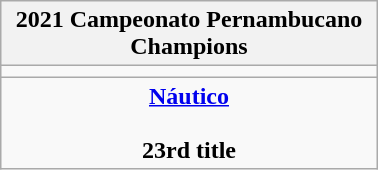<table class="wikitable" style="text-align: center; margin: 0 auto; width: 20%">
<tr>
<th>2021 Campeonato Pernambucano Champions</th>
</tr>
<tr>
<td></td>
</tr>
<tr>
<td><strong><a href='#'>Náutico</a></strong><br><br><strong>23rd title</strong></td>
</tr>
</table>
